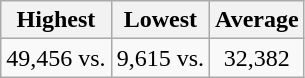<table class="wikitable">
<tr>
<th>Highest</th>
<th>Lowest</th>
<th>Average</th>
</tr>
<tr>
<td align="center">49,456 vs. </td>
<td align="center">9,615 vs. </td>
<td align="center">32,382</td>
</tr>
</table>
